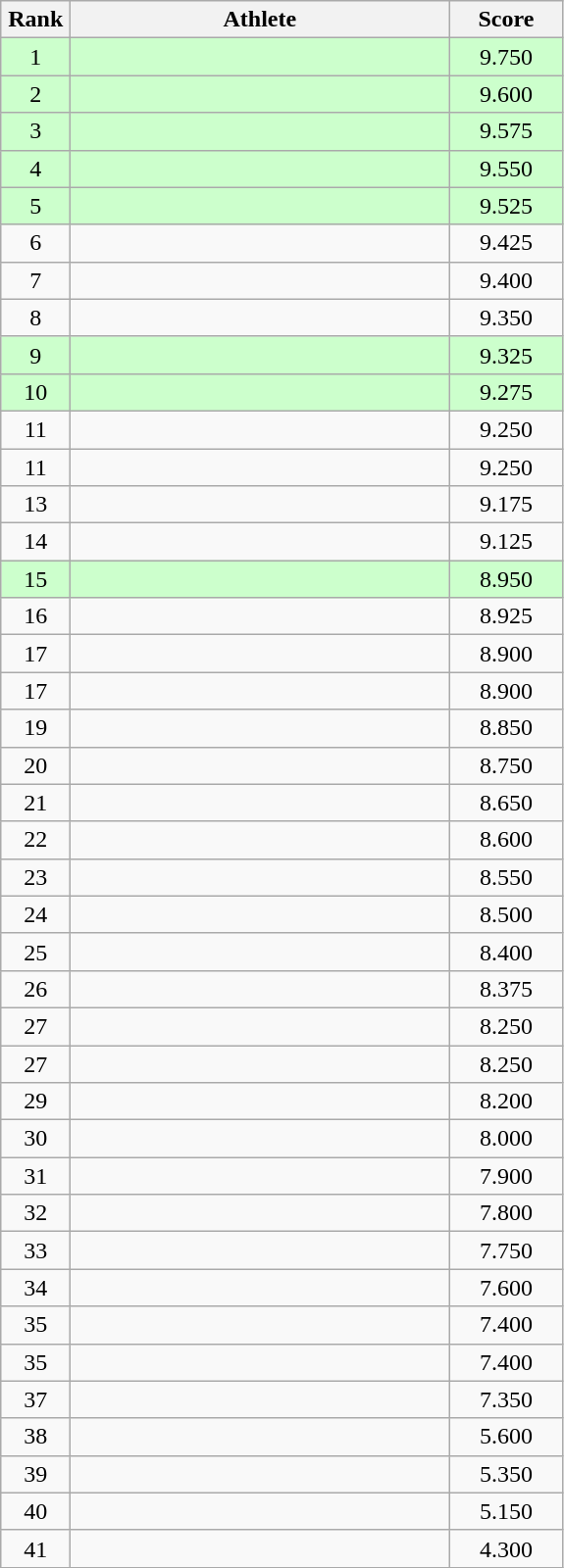<table class=wikitable style="text-align:center">
<tr>
<th width=40>Rank</th>
<th width=250>Athlete</th>
<th width=70>Score</th>
</tr>
<tr bgcolor="ccffcc">
<td>1</td>
<td align=left></td>
<td>9.750</td>
</tr>
<tr bgcolor="ccffcc">
<td>2</td>
<td align=left></td>
<td>9.600</td>
</tr>
<tr bgcolor="ccffcc">
<td>3</td>
<td align=left></td>
<td>9.575</td>
</tr>
<tr bgcolor="ccffcc">
<td>4</td>
<td align=left></td>
<td>9.550</td>
</tr>
<tr bgcolor="ccffcc">
<td>5</td>
<td align=left></td>
<td>9.525</td>
</tr>
<tr>
<td>6</td>
<td align=left></td>
<td>9.425</td>
</tr>
<tr>
<td>7</td>
<td align=left></td>
<td>9.400</td>
</tr>
<tr>
<td>8</td>
<td align=left></td>
<td>9.350</td>
</tr>
<tr bgcolor="ccffcc">
<td>9</td>
<td align=left></td>
<td>9.325</td>
</tr>
<tr bgcolor="ccffcc">
<td>10</td>
<td align=left></td>
<td>9.275</td>
</tr>
<tr>
<td>11</td>
<td align=left></td>
<td>9.250</td>
</tr>
<tr>
<td>11</td>
<td align=left></td>
<td>9.250</td>
</tr>
<tr>
<td>13</td>
<td align=left></td>
<td>9.175</td>
</tr>
<tr>
<td>14</td>
<td align=left></td>
<td>9.125</td>
</tr>
<tr bgcolor="ccffcc">
<td>15</td>
<td align=left></td>
<td>8.950</td>
</tr>
<tr>
<td>16</td>
<td align=left></td>
<td>8.925</td>
</tr>
<tr>
<td>17</td>
<td align=left></td>
<td>8.900</td>
</tr>
<tr>
<td>17</td>
<td align=left></td>
<td>8.900</td>
</tr>
<tr>
<td>19</td>
<td align=left></td>
<td>8.850</td>
</tr>
<tr>
<td>20</td>
<td align=left></td>
<td>8.750</td>
</tr>
<tr>
<td>21</td>
<td align=left></td>
<td>8.650</td>
</tr>
<tr>
<td>22</td>
<td align=left></td>
<td>8.600</td>
</tr>
<tr>
<td>23</td>
<td align=left></td>
<td>8.550</td>
</tr>
<tr>
<td>24</td>
<td align=left></td>
<td>8.500</td>
</tr>
<tr>
<td>25</td>
<td align=left></td>
<td>8.400</td>
</tr>
<tr>
<td>26</td>
<td align=left></td>
<td>8.375</td>
</tr>
<tr>
<td>27</td>
<td align=left></td>
<td>8.250</td>
</tr>
<tr>
<td>27</td>
<td align=left></td>
<td>8.250</td>
</tr>
<tr>
<td>29</td>
<td align=left></td>
<td>8.200</td>
</tr>
<tr>
<td>30</td>
<td align=left></td>
<td>8.000</td>
</tr>
<tr>
<td>31</td>
<td align=left></td>
<td>7.900</td>
</tr>
<tr>
<td>32</td>
<td align=left></td>
<td>7.800</td>
</tr>
<tr>
<td>33</td>
<td align=left></td>
<td>7.750</td>
</tr>
<tr>
<td>34</td>
<td align=left></td>
<td>7.600</td>
</tr>
<tr>
<td>35</td>
<td align=left></td>
<td>7.400</td>
</tr>
<tr>
<td>35</td>
<td align=left></td>
<td>7.400</td>
</tr>
<tr>
<td>37</td>
<td align=left></td>
<td>7.350</td>
</tr>
<tr>
<td>38</td>
<td align=left></td>
<td>5.600</td>
</tr>
<tr>
<td>39</td>
<td align=left></td>
<td>5.350</td>
</tr>
<tr>
<td>40</td>
<td align=left></td>
<td>5.150</td>
</tr>
<tr>
<td>41</td>
<td align=left></td>
<td>4.300</td>
</tr>
</table>
